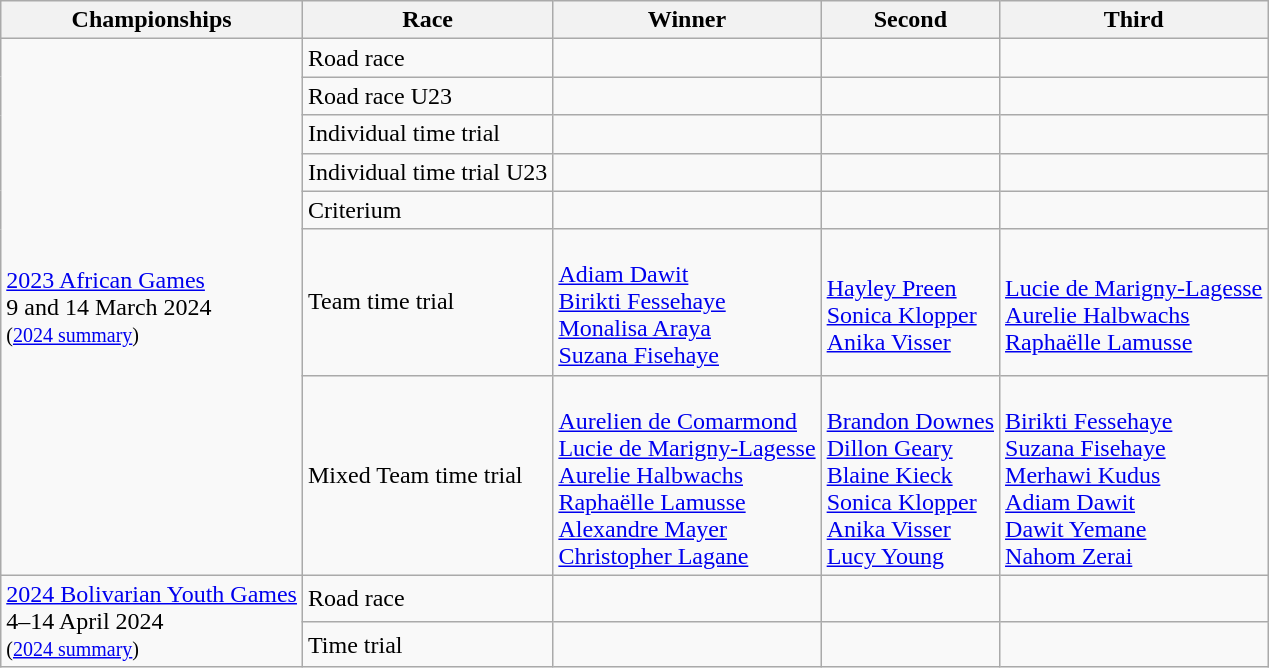<table class="wikitable sortable">
<tr>
<th>Championships</th>
<th>Race</th>
<th>Winner</th>
<th>Second</th>
<th>Third</th>
</tr>
<tr>
<td rowspan=7><a href='#'>2023 African Games</a><br> 9 and 14 March 2024<br><small>(<a href='#'>2024 summary</a>)</small></td>
<td>Road race</td>
<td></td>
<td></td>
<td></td>
</tr>
<tr>
<td>Road race U23</td>
<td></td>
<td></td>
<td></td>
</tr>
<tr>
<td>Individual time trial </td>
<td></td>
<td></td>
<td></td>
</tr>
<tr>
<td>Individual time trial U23 </td>
<td></td>
<td></td>
<td></td>
</tr>
<tr>
<td>Criterium</td>
<td></td>
<td></td>
<td></td>
</tr>
<tr>
<td>Team time trial </td>
<td><br><a href='#'>Adiam Dawit</a><br><a href='#'>Birikti Fessehaye</a><br><a href='#'>Monalisa Araya</a><br><a href='#'>Suzana Fisehaye</a></td>
<td><br><a href='#'>Hayley Preen</a><br><a href='#'>Sonica Klopper</a><br><a href='#'>Anika Visser</a></td>
<td><br><a href='#'>Lucie de Marigny-Lagesse</a><br><a href='#'>Aurelie Halbwachs</a><br><a href='#'>Raphaëlle Lamusse</a></td>
</tr>
<tr>
<td>Mixed Team time trial </td>
<td><br><a href='#'>Aurelien de Comarmond</a><br><a href='#'>Lucie de Marigny-Lagesse</a><br><a href='#'>Aurelie Halbwachs</a><br><a href='#'>Raphaëlle Lamusse</a><br><a href='#'>Alexandre Mayer</a><br><a href='#'>Christopher Lagane</a></td>
<td><br><a href='#'>Brandon Downes</a><br><a href='#'>Dillon Geary</a><br><a href='#'>Blaine Kieck</a><br><a href='#'>Sonica Klopper</a><br><a href='#'>Anika Visser</a><br><a href='#'>Lucy Young</a></td>
<td><br><a href='#'>Birikti Fessehaye</a><br><a href='#'>Suzana Fisehaye</a><br><a href='#'>Merhawi Kudus</a><br><a href='#'>Adiam Dawit</a><br><a href='#'>Dawit Yemane</a><br><a href='#'>Nahom Zerai</a></td>
</tr>
<tr>
<td rowspan=2><a href='#'>2024 Bolivarian Youth Games</a><br> 4–14 April 2024<br><small>(<a href='#'>2024 summary</a>)</small></td>
<td>Road race</td>
<td></td>
<td></td>
<td></td>
</tr>
<tr>
<td>Time trial </td>
<td></td>
<td></td>
<td></td>
</tr>
</table>
